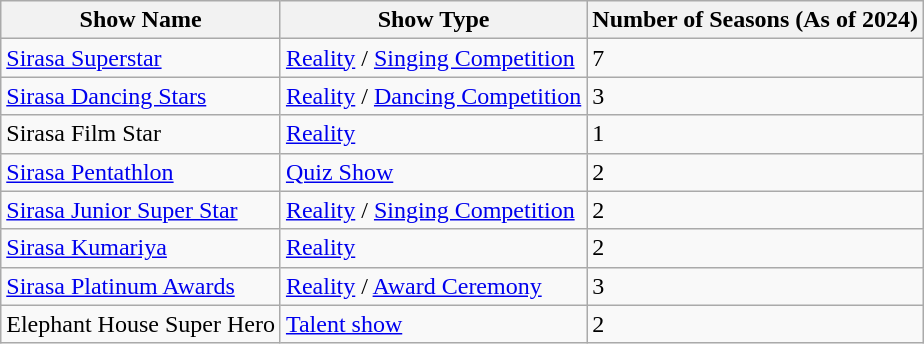<table class="wikitable">
<tr>
<th>Show Name</th>
<th>Show Type</th>
<th>Number of Seasons (As of 2024)</th>
</tr>
<tr>
<td><a href='#'>Sirasa Superstar</a></td>
<td><a href='#'>Reality</a> / <a href='#'>Singing Competition</a></td>
<td>7</td>
</tr>
<tr>
<td><a href='#'>Sirasa Dancing Stars</a></td>
<td><a href='#'>Reality</a> / <a href='#'>Dancing Competition</a></td>
<td>3</td>
</tr>
<tr>
<td>Sirasa Film Star</td>
<td><a href='#'>Reality</a></td>
<td>1</td>
</tr>
<tr>
<td><a href='#'>Sirasa Pentathlon</a></td>
<td><a href='#'>Quiz Show</a></td>
<td>2</td>
</tr>
<tr>
<td><a href='#'>Sirasa Junior Super Star</a></td>
<td><a href='#'>Reality</a> / <a href='#'>Singing Competition</a></td>
<td>2</td>
</tr>
<tr>
<td><a href='#'>Sirasa Kumariya</a></td>
<td><a href='#'>Reality</a></td>
<td>2</td>
</tr>
<tr>
<td><a href='#'>Sirasa Platinum Awards</a></td>
<td><a href='#'>Reality</a> / <a href='#'>Award Ceremony</a></td>
<td>3</td>
</tr>
<tr>
<td>Elephant House Super Hero</td>
<td><a href='#'>Talent show</a></td>
<td>2</td>
</tr>
</table>
